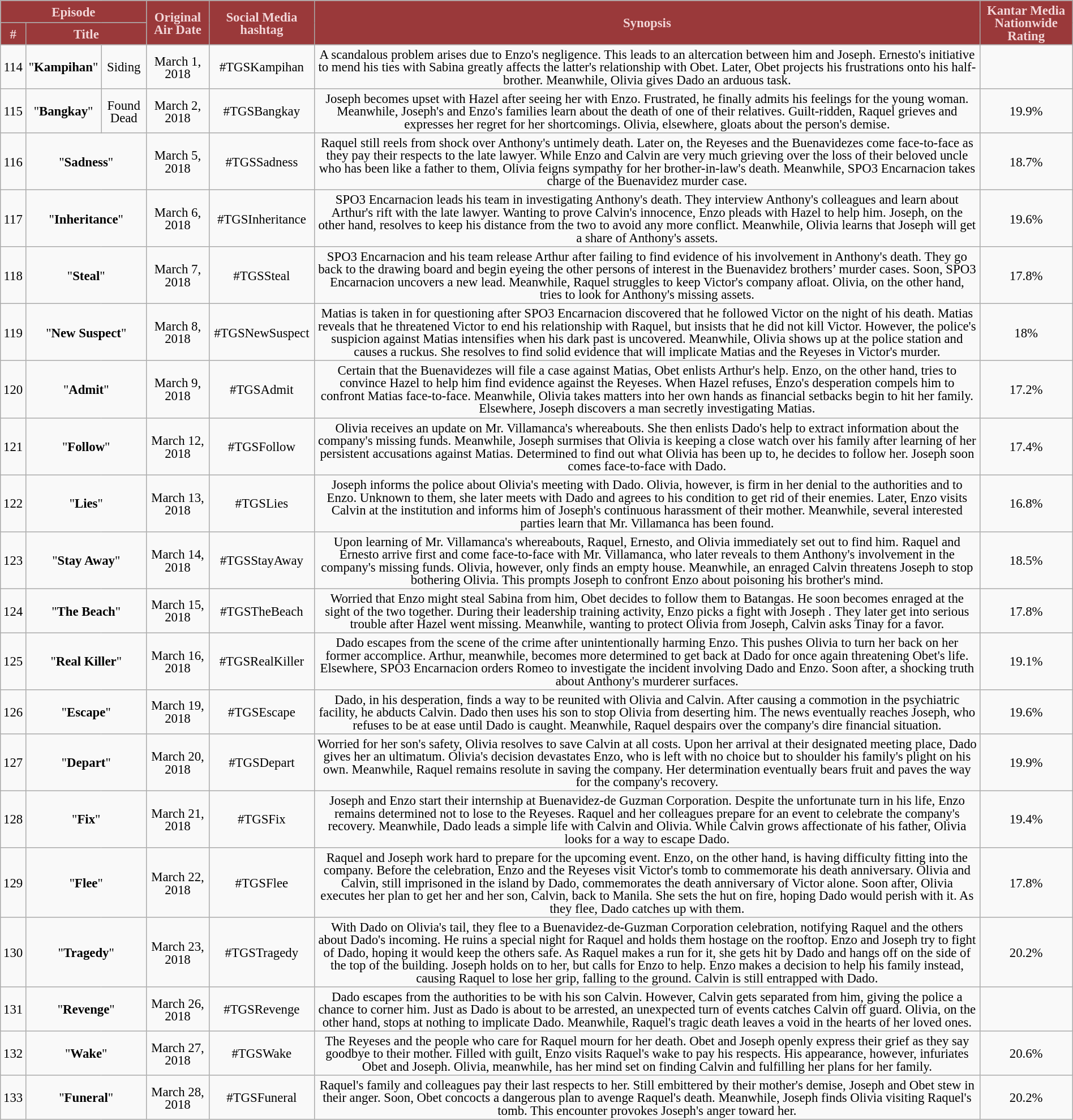<table class="wikitable" style="text-align:center; font-size:95%; line-height:15px;"  width="100%">
<tr>
<th style="background-color:#9A393A; color:#F2D6D8;" colspan="3">Episode</th>
<th style="background-color:#9A393A; color:#F2D6D8;" rowspan="2">Original Air Date</th>
<th style="background-color:#9A393A; color:#F2D6D8;" rowspan="2">Social Media hashtag</th>
<th style="background-color:#9A393A; color:#F2D6D8;" rowspan="2">Synopsis</th>
<th style="background-color:#9A393A; color:#F2D6D8;" colspan="2" rowspan="2">Kantar Media Nationwide Rating</th>
</tr>
<tr>
<th style="background-color:#9A393A; color:#F2D6D8;">#</th>
<th style="background-color:#9A393A; color:#F2D6D8;" colspan="2">Title</th>
</tr>
<tr>
<td>114</td>
<td>"<span><strong>Kampihan</strong></span>"</td>
<td>Siding</td>
<td>March 1, 2018</td>
<td>#TGSKampihan</td>
<td>A scandalous problem arises due to Enzo's negligence. This leads to an altercation between him and Joseph. Ernesto's initiative to mend his ties with Sabina greatly affects the latter's relationship with Obet. Later, Obet projects his frustrations onto his half-brother. Meanwhile, Olivia gives Dado an arduous task.</td>
<td></td>
</tr>
<tr>
<td>115</td>
<td>"<span><strong>Bangkay</strong></span>"</td>
<td>Found Dead</td>
<td>March 2, 2018</td>
<td>#TGSBangkay</td>
<td>Joseph becomes upset with Hazel after seeing her with Enzo. Frustrated, he finally admits his feelings for the young woman. Meanwhile, Joseph's and Enzo's families learn about the death of one of their relatives. Guilt-ridden, Raquel grieves and expresses her regret for her shortcomings. Olivia, elsewhere, gloats about the person's demise.</td>
<td>19.9%</td>
</tr>
<tr>
<td>116</td>
<td colspan="2">"<span><strong>Sadness</strong></span>"</td>
<td>March 5, 2018</td>
<td>#TGSSadness</td>
<td>Raquel still reels from shock over Anthony's untimely death. Later on, the Reyeses and the Buenavidezes come face-to-face as they pay their respects to the late lawyer. While Enzo and Calvin are very much grieving over the loss of their beloved uncle who has been like a father to them, Olivia feigns sympathy for her brother-in-law's death. Meanwhile, SPO3 Encarnacion takes charge of the Buenavidez murder case.</td>
<td>18.7%</td>
</tr>
<tr>
<td>117</td>
<td colspan="2">"<span><strong>Inheritance</strong></span>"</td>
<td>March 6, 2018</td>
<td>#TGSInheritance</td>
<td>SPO3 Encarnacion leads his team in investigating Anthony's death. They interview Anthony's colleagues and learn about Arthur's rift with the late lawyer. Wanting to prove Calvin's innocence, Enzo pleads with Hazel to help him. Joseph, on the other hand, resolves to keep his distance from the two to avoid any more conflict. Meanwhile, Olivia learns that Joseph will get a share of Anthony's assets.</td>
<td>19.6%</td>
</tr>
<tr>
<td>118</td>
<td colspan="2">"<span><strong>Steal</strong></span>"</td>
<td>March 7, 2018</td>
<td>#TGSSteal</td>
<td>SPO3 Encarnacion and his team release Arthur after failing to find evidence of his involvement in Anthony's death. They go back to the drawing board and begin eyeing the other persons of interest in the Buenavidez brothers’ murder cases. Soon, SPO3 Encarnacion uncovers a new lead. Meanwhile, Raquel struggles to keep Victor's company afloat. Olivia, on the other hand, tries to look for Anthony's missing assets.</td>
<td>17.8%</td>
</tr>
<tr>
<td>119</td>
<td colspan="2">"<span><strong>New Suspect</strong></span>"</td>
<td>March 8, 2018</td>
<td>#TGSNewSuspect</td>
<td>Matias is taken in for questioning after SPO3 Encarnacion discovered that he followed Victor on the night of his death. Matias reveals that he threatened Victor to end his relationship with Raquel, but insists that he did not kill Victor. However, the police's suspicion against Matias intensifies when his dark past is uncovered. Meanwhile, Olivia shows up at the police station and causes a ruckus. She resolves to find solid evidence that will implicate Matias and the Reyeses in Victor's murder.</td>
<td>18%</td>
</tr>
<tr>
<td>120</td>
<td colspan="2">"<span><strong>Admit</strong></span>"</td>
<td>March 9, 2018</td>
<td>#TGSAdmit</td>
<td>Certain that the Buenavidezes will file a case against Matias, Obet enlists Arthur's help. Enzo, on the other hand, tries to convince Hazel to help him find evidence against the Reyeses. When Hazel refuses, Enzo's desperation compels him to confront Matias face-to-face. Meanwhile, Olivia takes matters into her own hands as financial setbacks begin to hit her family. Elsewhere, Joseph discovers a man secretly investigating Matias.</td>
<td>17.2%</td>
</tr>
<tr>
<td>121</td>
<td colspan="2">"<span><strong>Follow</strong></span>"</td>
<td>March 12, 2018</td>
<td>#TGSFollow</td>
<td>Olivia receives an update on Mr. Villamanca's whereabouts. She then enlists Dado's help to extract information about the company's missing funds. Meanwhile, Joseph surmises that Olivia is keeping a close watch over his family after learning of her persistent accusations against Matias. Determined to find out what Olivia has been up to, he decides to follow her. Joseph soon comes face-to-face with Dado.</td>
<td>17.4%</td>
</tr>
<tr>
<td>122</td>
<td colspan="2">"<span><strong>Lies</strong></span>"</td>
<td>March 13, 2018</td>
<td>#TGSLies</td>
<td>Joseph informs the police about Olivia's meeting with Dado. Olivia, however, is firm in her denial to the authorities and to Enzo. Unknown to them, she later meets with Dado and agrees to his condition to get rid of their enemies. Later, Enzo visits Calvin at the institution and informs him of Joseph's continuous harassment of their mother. Meanwhile, several interested parties learn that Mr. Villamanca has been found.</td>
<td>16.8%</td>
</tr>
<tr>
<td>123</td>
<td colspan="2">"<span><strong>Stay Away</strong></span>"</td>
<td>March 14, 2018</td>
<td>#TGSStayAway</td>
<td>Upon learning of Mr. Villamanca's whereabouts, Raquel, Ernesto, and Olivia immediately set out to find him. Raquel and Ernesto arrive first and come face-to-face with Mr. Villamanca, who later reveals to them Anthony's  involvement in the company's missing funds. Olivia, however, only finds an empty house. Meanwhile, an enraged Calvin threatens Joseph to stop bothering Olivia. This prompts Joseph to confront Enzo about poisoning his brother's mind.</td>
<td>18.5%</td>
</tr>
<tr>
<td>124</td>
<td colspan="2">"<span><strong>The Beach</strong></span>"</td>
<td>March 15, 2018</td>
<td>#TGSTheBeach</td>
<td>Worried that Enzo might steal Sabina from him, Obet decides to follow them to Batangas. He soon becomes enraged at the sight of the two together. During their leadership training activity, Enzo picks a fight with Joseph . They later get into serious trouble after Hazel went missing. Meanwhile, wanting to protect Olivia from Joseph, Calvin asks Tinay for a favor.</td>
<td>17.8%</td>
</tr>
<tr>
<td>125</td>
<td colspan="2">"<span><strong>Real Killer</strong></span>"</td>
<td>March 16, 2018</td>
<td>#TGSRealKiller</td>
<td>Dado escapes from the scene of the crime after unintentionally harming Enzo. This pushes Olivia to turn her back on her former accomplice. Arthur, meanwhile, becomes more determined to get back at Dado for once again threatening Obet's life. Elsewhere, SPO3 Encarnacion orders Romeo to investigate the incident involving Dado and Enzo. Soon after, a shocking truth about Anthony's murderer surfaces.</td>
<td>19.1%</td>
</tr>
<tr>
<td>126</td>
<td colspan="2">"<span><strong>Escape</strong></span>"</td>
<td>March 19, 2018</td>
<td>#TGSEscape</td>
<td>Dado, in his desperation, finds a way to be reunited with Olivia and Calvin. After causing a commotion in the psychiatric facility, he abducts Calvin. Dado then uses his son to stop Olivia from deserting him. The news eventually reaches Joseph, who refuses to be at ease until Dado is caught. Meanwhile, Raquel despairs over the company's dire financial situation.</td>
<td>19.6%</td>
</tr>
<tr>
<td>127</td>
<td colspan="2">"<span><strong>Depart</strong></span>"</td>
<td>March 20, 2018</td>
<td>#TGSDepart</td>
<td>Worried for her son's safety, Olivia resolves to save Calvin at all costs. Upon her arrival at their designated meeting place, Dado gives her an ultimatum. Olivia's decision devastates Enzo, who is left with no choice but to shoulder his family's plight on his own. Meanwhile, Raquel remains resolute in saving the company. Her determination eventually bears fruit and paves the way for the company's recovery.</td>
<td>19.9%</td>
</tr>
<tr>
<td>128</td>
<td colspan="2">"<span><strong>Fix</strong></span>"</td>
<td>March 21, 2018</td>
<td>#TGSFix</td>
<td>Joseph and Enzo start their internship at Buenavidez-de Guzman Corporation. Despite the unfortunate turn in his life, Enzo remains determined not to lose to the Reyeses. Raquel and her colleagues prepare for an event to celebrate the company's recovery. Meanwhile, Dado leads a simple life with Calvin and Olivia. While Calvin grows affectionate of his father, Olivia looks for a way to escape Dado.</td>
<td>19.4%</td>
</tr>
<tr>
<td>129</td>
<td colspan="2">"<span><strong>Flee</strong></span>"</td>
<td>March 22, 2018</td>
<td>#TGSFlee</td>
<td>Raquel and Joseph work hard to prepare for the upcoming event. Enzo, on the other hand, is having difficulty fitting into the company. Before the celebration, Enzo and the Reyeses visit Victor's tomb to commemorate his death anniversary. Olivia and Calvin, still imprisoned in the island by Dado, commemorates the death anniversary of Victor alone. Soon after, Olivia executes her plan to get her and her son, Calvin, back to Manila. She sets the hut on fire, hoping Dado would perish with it. As they flee, Dado catches up with them.</td>
<td>17.8%</td>
</tr>
<tr>
<td>130</td>
<td colspan="2">"<span><strong>Tragedy</strong></span>"</td>
<td>March 23, 2018</td>
<td>#TGSTragedy</td>
<td>With Dado on Olivia's tail, they flee to a Buenavidez-de-Guzman Corporation celebration, notifying Raquel and the others about Dado's incoming. He ruins a special night for Raquel and holds them hostage on the rooftop. Enzo and Joseph try to fight of Dado, hoping it would keep the others safe. As Raquel makes a run for it, she gets hit by Dado and hangs off on the side of the top of the building. Joseph holds on to her, but calls for Enzo to help. Enzo makes a decision to help his family instead, causing Raquel to lose her grip, falling to the ground. Calvin is still entrapped with Dado.</td>
<td>20.2%</td>
</tr>
<tr>
<td>131</td>
<td colspan="2">"<span><strong>Revenge</strong></span>"</td>
<td>March 26, 2018</td>
<td>#TGSRevenge</td>
<td>Dado escapes from the authorities to be with his son Calvin. However, Calvin gets separated from him, giving the police a chance to corner him. Just as Dado is about to be arrested, an unexpected turn of events catches Calvin off guard. Olivia, on the other hand, stops at nothing to implicate Dado. Meanwhile, Raquel's tragic death leaves a void in the hearts of her loved ones.</td>
<td></td>
</tr>
<tr>
<td>132</td>
<td colspan="2">"<span><strong>Wake</strong></span>"</td>
<td>March 27, 2018</td>
<td>#TGSWake</td>
<td>The Reyeses and the people who care for Raquel mourn for her death. Obet and Joseph openly express their grief as they say goodbye to their mother. Filled with guilt, Enzo visits Raquel's wake to pay his respects. His appearance, however, infuriates Obet and Joseph. Olivia, meanwhile, has her mind set on finding Calvin and fulfilling her plans for her family.</td>
<td>20.6%</td>
</tr>
<tr>
<td>133</td>
<td colspan="2">"<span><strong>Funeral</strong></span>"</td>
<td>March 28, 2018</td>
<td>#TGSFuneral</td>
<td>Raquel's family and colleagues pay their last respects to her. Still embittered by their mother's demise, Joseph and Obet stew in their anger. Soon, Obet concocts a dangerous plan to avenge Raquel's death. Meanwhile, Joseph finds Olivia visiting Raquel's tomb. This encounter provokes Joseph's anger toward her.</td>
<td>20.2%</td>
</tr>
</table>
